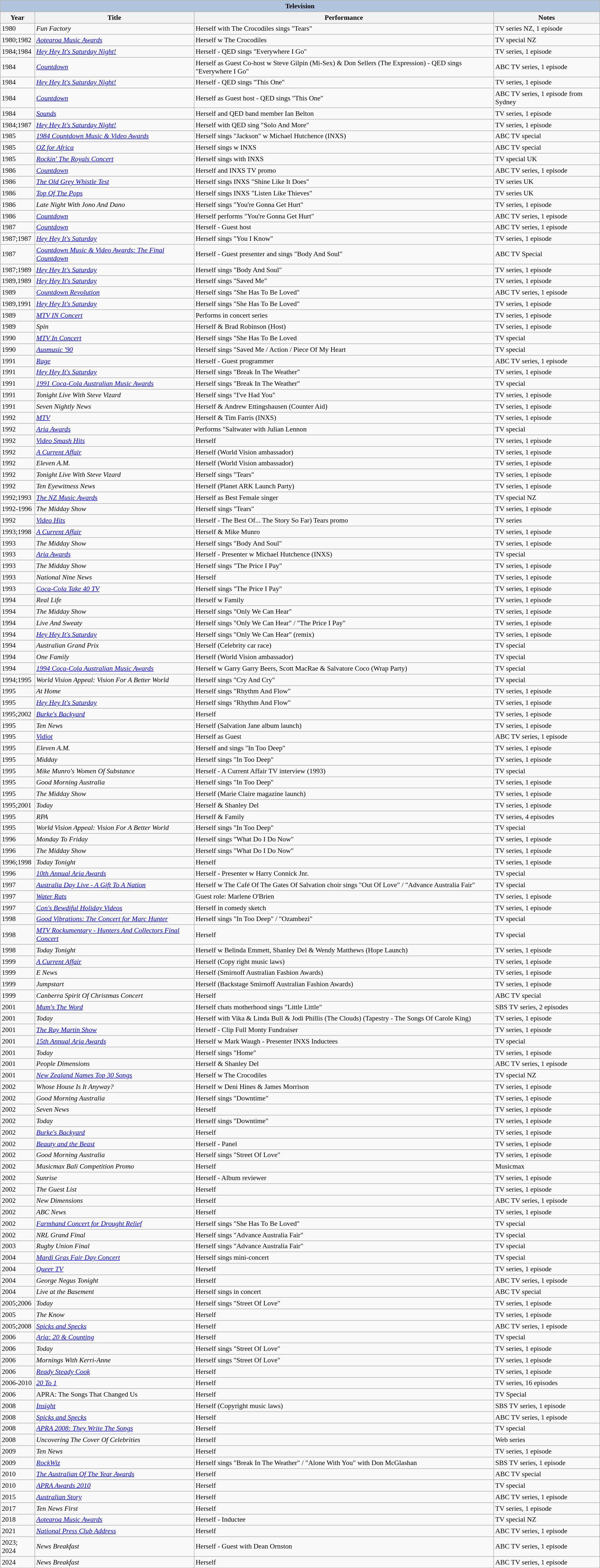<table class="wikitable" style="font-size: 90%;">
<tr>
<th colspan="4" style="background: LightSteelBlue;">Television</th>
</tr>
<tr>
<th>Year</th>
<th>Title</th>
<th>Performance</th>
<th>Notes</th>
</tr>
<tr>
<td>1980</td>
<td><em>Fun Factory</em></td>
<td>Herself with The Crocodiles sings "Tears"</td>
<td>TV series NZ, 1 episode</td>
</tr>
<tr>
<td>1980;1982</td>
<td><em><a href='#'>Aotearoa Music Awards</a></em></td>
<td>Herself w The Crocodiles</td>
<td>TV special NZ</td>
</tr>
<tr>
<td>1984;1984</td>
<td><em><a href='#'>Hey Hey It's Saturday Night!</a></em></td>
<td>Herself - QED sings "Everywhere I Go"</td>
<td>TV series, 1 episode</td>
</tr>
<tr>
<td>1984</td>
<td><em><a href='#'>Countdown</a></em></td>
<td>Herself as Guest Co-host w Steve Gilpin (Mi-Sex) & Don Sellers (The Expression) - QED sings "Everywhere I Go"</td>
<td>ABC TV series, 1 episode</td>
</tr>
<tr>
<td>1984</td>
<td><em><a href='#'>Hey Hey It's Saturday Night!</a></em></td>
<td>Herself - QED sings "This One"</td>
<td>TV series, 1 episode</td>
</tr>
<tr>
<td>1984</td>
<td><em><a href='#'>Countdown</a></em></td>
<td>Herself as Guest host - QED sings "This One"</td>
<td>ABC TV series, 1 episode from Sydney</td>
</tr>
<tr>
<td>1984</td>
<td><em><a href='#'>Sounds</a></em></td>
<td>Herself and QED band member Ian Belton</td>
<td>TV series, 1 episode</td>
</tr>
<tr>
<td>1984;1987</td>
<td><em><a href='#'>Hey Hey It's Saturday Night!</a></em></td>
<td>Herself with QED sing "Solo And More"</td>
<td>TV series, 1 episode</td>
</tr>
<tr>
<td>1985</td>
<td><em><a href='#'>1984 Countdown Music & Video Awards</a></em></td>
<td>Herself sings "Jackson" w Michael Hutchence (INXS)</td>
<td>ABC TV special</td>
</tr>
<tr>
<td>1985</td>
<td><em><a href='#'>OZ for Africa</a></em></td>
<td>Herself sings w INXS</td>
<td>ABC TV special</td>
</tr>
<tr>
<td>1985</td>
<td><em><a href='#'>Rockin' The Royals Concert</a></em></td>
<td>Herself sings with INXS</td>
<td>TV special UK</td>
</tr>
<tr>
<td>1986</td>
<td><em><a href='#'>Countdown</a></em></td>
<td>Herself and INXS TV promo</td>
<td>ABC TV series, 1 episode</td>
</tr>
<tr>
<td>1986</td>
<td><em><a href='#'>The Old Grey Whistle Test</a></em></td>
<td>Herself sings INXS "Shine Like It Does"</td>
<td>TV series UK</td>
</tr>
<tr>
<td>1986</td>
<td><em><a href='#'>Top Of The Pops</a></em></td>
<td>Herself sings INXS "Listen Like Thieves"</td>
<td>TV series UK</td>
</tr>
<tr>
<td>1986</td>
<td><em>Late Night With Jono And Dano</em></td>
<td>Herself sings "You're Gonna Get Hurt"</td>
<td>TV series, 1 episode</td>
</tr>
<tr>
<td>1986</td>
<td><em><a href='#'>Countdown</a></em></td>
<td>Herself performs "You're Gonna Get Hurt"</td>
<td>ABC TV series, 1 episode</td>
</tr>
<tr>
<td>1987</td>
<td><em><a href='#'>Countdown</a></em></td>
<td>Herself - Guest host</td>
<td>ABC TV series, 1 episode</td>
</tr>
<tr>
<td>1987;1987</td>
<td><em><a href='#'>Hey Hey It's Saturday</a></em></td>
<td>Herself sings "You I Know"</td>
<td>TV series, 1 episode</td>
</tr>
<tr>
<td>1987</td>
<td><em><a href='#'>Countdown Music & Video Awards: The Final Countdown</a></em></td>
<td>Herself - Guest presenter and sings "Body And Soul"</td>
<td>ABC TV Special</td>
</tr>
<tr>
<td>1987;1989</td>
<td><em><a href='#'>Hey Hey It's Saturday</a></em></td>
<td>Herself sings "Body And Soul"</td>
<td>TV series, 1 episode</td>
</tr>
<tr>
<td>1989,1989</td>
<td><em><a href='#'>Hey Hey It's Saturday</a></em></td>
<td>Herself sings "Saved Me"</td>
<td>TV series, 1 episode</td>
</tr>
<tr>
<td>1989</td>
<td><em><a href='#'>Countdown Revolution</a></em></td>
<td>Herself sings "She Has To Be Loved"</td>
<td>ABC TV series, 1 episode</td>
</tr>
<tr>
<td>1989,1991</td>
<td><em><a href='#'>Hey Hey It's Saturday</a></em></td>
<td>Herself sings "She Has To Be Loved"</td>
<td>TV series, 1 episode</td>
</tr>
<tr>
<td>1989</td>
<td><em><a href='#'>MTV IN Concert</a></em></td>
<td>Performs in concert series</td>
<td>TV series, 1 episode</td>
</tr>
<tr>
<td>1989</td>
<td><em>Spin</em></td>
<td>Herself & Brad Robinson (Host)</td>
<td>TV series, 1 episode</td>
</tr>
<tr>
<td>1990</td>
<td><em><a href='#'>MTV In Concert</a></em></td>
<td>Herself sings "She Has To Be Loved</td>
<td>TV special</td>
</tr>
<tr>
<td>1990</td>
<td><em><a href='#'>Ausmusic '90</a></em></td>
<td>Herself sings "Saved Me / Action / Piece Of My Heart</td>
<td>TV special</td>
</tr>
<tr>
<td>1991</td>
<td><em><a href='#'>Rage</a></em></td>
<td>Herself - Guest programmer</td>
<td>ABC TV series, 1 episode</td>
</tr>
<tr>
<td>1991</td>
<td><em><a href='#'>Hey Hey It's Saturday</a></em></td>
<td>Herself sings "Break In The Weather"</td>
<td>TV series, 1 episode</td>
</tr>
<tr>
<td>1991</td>
<td><em><a href='#'>1991 Coca-Cola Australian Music Awards</a></em></td>
<td>Herself sings "Break In The Weather"</td>
<td>TV special</td>
</tr>
<tr>
<td>1991</td>
<td><em>Tonight Live With Steve Vizard</em></td>
<td>Herself sings "I've Had You"</td>
<td>TV series, 1 episode</td>
</tr>
<tr>
<td>1991</td>
<td><em>Seven Nightly News</em></td>
<td>Herself & Andrew Ettingshausen (Counter Aid)</td>
<td>TV series, 1 episode</td>
</tr>
<tr>
<td>1992</td>
<td><em><a href='#'>MTV</a></em></td>
<td>Herself & Tim Farris (INXS)</td>
<td>TV series, 1 episode</td>
</tr>
<tr>
<td>1992</td>
<td><em><a href='#'>Aria Awards</a></em></td>
<td>Performs "Saltwater with Julian Lennon</td>
<td>TV special</td>
</tr>
<tr>
<td>1992</td>
<td><em><a href='#'>Video Smash Hits</a></em></td>
<td>Herself</td>
<td>TV series, 1 episode</td>
</tr>
<tr>
<td>1992</td>
<td><em><a href='#'>A Current Affair</a></em></td>
<td>Herself (World Vision ambassador)</td>
<td>TV series, 1 episode</td>
</tr>
<tr>
<td>1992</td>
<td><em>Eleven A.M.</em></td>
<td>Herself (World Vision ambassador)</td>
<td>TV series, 1 episode</td>
</tr>
<tr>
<td>1992</td>
<td><em>Tonight Live With Steve Vizard</em></td>
<td>Herself sings "Tears"</td>
<td>TV series, 1 episode</td>
</tr>
<tr>
<td>1992</td>
<td><em>Ten Eyewitness News</em></td>
<td>Herself (Planet ARK Launch Party)</td>
<td>TV series, 1 episode</td>
</tr>
<tr>
<td>1992;1993</td>
<td><em><a href='#'>The NZ Music Awards</a></em></td>
<td>Herself as Best Female singer</td>
<td>TV special NZ</td>
</tr>
<tr>
<td>1992-1996</td>
<td><em>The Midday Show</em></td>
<td>Herself sings "Tears"</td>
<td>TV series, 1 episode</td>
</tr>
<tr>
<td>1992</td>
<td><em><a href='#'>Video Hits</a></em></td>
<td>Herself - The Best Of... The Story So Far) Tears promo</td>
<td>TV series</td>
</tr>
<tr>
<td>1993;1998</td>
<td><em><a href='#'>A Current Affair</a></em></td>
<td>Herself & Mike Munro</td>
<td>TV series, 1 episode</td>
</tr>
<tr>
<td>1993</td>
<td><em>The Midday Show</em></td>
<td>Herself sings "Body And Soul"</td>
<td>TV series, 1 episode</td>
</tr>
<tr>
<td>1993</td>
<td><em><a href='#'>Aria Awards</a></em></td>
<td>Herself - Presenter w Michael Hutchence (INXS)</td>
<td>TV special</td>
</tr>
<tr>
<td>1993</td>
<td><em>The Midday Show</em></td>
<td>Herself sings "The Price I Pay"</td>
<td>TV series, 1 episode</td>
</tr>
<tr>
<td>1993</td>
<td><em>National Nine News</em></td>
<td>Herself</td>
<td>TV series, 1 episode</td>
</tr>
<tr>
<td>1993</td>
<td><em><a href='#'>Coca-Cola Take 40 TV</a></em></td>
<td>Herself sings "The Price I Pay"</td>
<td>TV series, 1 episode</td>
</tr>
<tr>
<td>1994</td>
<td><em>Real Life</em></td>
<td>Herself w Family</td>
<td>TV series, 1 episode</td>
</tr>
<tr>
<td>1994</td>
<td><em>The Midday Show</em></td>
<td>Herself sings "Only We Can Hear"</td>
<td>TV series, 1 episode</td>
</tr>
<tr>
<td>1994</td>
<td><em>Live And Sweaty</em></td>
<td>Herself sings "Only We Can Hear" / "The Price I Pay"</td>
<td>TV series, 1 episode</td>
</tr>
<tr>
<td>1994</td>
<td><em><a href='#'>Hey Hey It's Saturday</a></em></td>
<td>Herself sings "Only We Can Hear" (remix)</td>
<td>TV series, 1 episode</td>
</tr>
<tr>
<td>1994</td>
<td><em>Australian Grand Prix</em></td>
<td>Herself (Celebrity car race)</td>
<td>TV special</td>
</tr>
<tr>
<td>1994</td>
<td><em>One Family</em></td>
<td>Herself (World Vision ambassador)</td>
<td>TV special</td>
</tr>
<tr>
<td>1994</td>
<td><em><a href='#'>1994 Coca-Cola Australian Music Awards</a></em></td>
<td>Herself w Garry Garry Beers, Scott MacRae & Salvatore Coco (Wrap Party)</td>
<td>TV special</td>
</tr>
<tr>
<td>1994;1995</td>
<td><em>World Vision Appeal: Vision For A Better World</em></td>
<td>Herself sings "Cry And Cry"</td>
<td>TV special</td>
</tr>
<tr>
<td>1995</td>
<td><em>At Home</em></td>
<td>Herself sings "Rhythm And Flow"</td>
<td>TV series, 1 episode</td>
</tr>
<tr>
<td>1995</td>
<td><em><a href='#'>Hey Hey It's Saturday</a></em></td>
<td>Herself sings "Rhythm And Flow"</td>
<td>TV series, 1 episode</td>
</tr>
<tr>
<td>1995;2002</td>
<td><em><a href='#'>Burke's Backyard</a></em></td>
<td>Herself</td>
<td>TV series, 1 episode</td>
</tr>
<tr>
<td>1995</td>
<td><em>Ten News</em></td>
<td>Herself (Salvation Jane album launch)</td>
<td>TV series, 1 episode</td>
</tr>
<tr>
<td>1995</td>
<td><em><a href='#'>Vidiot</a></em></td>
<td>Herself as Guest</td>
<td>ABC TV series, 1 episode</td>
</tr>
<tr>
<td>1995</td>
<td><em>Eleven A.M.</em></td>
<td>Herself and sings "In Too Deep"</td>
<td>TV series, 1 episode</td>
</tr>
<tr>
<td>1995</td>
<td><em>Midday</em></td>
<td>Herself sings "In Too Deep"</td>
<td>TV series, 1 episode</td>
</tr>
<tr>
<td>1995</td>
<td><em>Mike Munro's Women Of Substance</em></td>
<td>Herself - A Current Affair TV interview (1993)</td>
<td>TV special</td>
</tr>
<tr>
<td>1995</td>
<td><em>Good Morning Australia</em></td>
<td>Herself sings "In Too Deep"</td>
<td>TV series, 1 episode</td>
</tr>
<tr>
<td>1995</td>
<td><em>The Midday Show</em></td>
<td>Herself (Marie Claire magazine launch)</td>
<td>TV series, 1 episode</td>
</tr>
<tr>
<td>1995;2001</td>
<td><em>Today</em></td>
<td>Herself & Shanley Del</td>
<td>TV series, 1 episode</td>
</tr>
<tr>
<td>1995</td>
<td><em>RPA</em></td>
<td>Herself & Family</td>
<td>TV series, 4 episodes</td>
</tr>
<tr>
<td>1995</td>
<td><em>World Vision Appeal: Vision For A Better World</em></td>
<td>Herself sings "In Too Deep"</td>
<td>TV special</td>
</tr>
<tr>
<td>1996</td>
<td><em>Monday To Friday</em></td>
<td>Herself sings "What Do I Do Now"</td>
<td>TV series, 1 episode</td>
</tr>
<tr>
<td>1996</td>
<td><em>The Midday Show</em></td>
<td>Herself sings "What Do I Do Now"</td>
<td>TV series, 1 episode</td>
</tr>
<tr>
<td>1996;1998</td>
<td><em>Today Tonight</em></td>
<td>Herself</td>
<td>TV series, 1 episode</td>
</tr>
<tr>
<td>1996</td>
<td><em><a href='#'>10th Annual Aria Awards</a></em></td>
<td>Herself - Presenter w Harry Connick Jnr.</td>
<td>TV special</td>
</tr>
<tr>
<td>1997</td>
<td><em><a href='#'>Australia Day Live - A Gift To A Nation</a></em></td>
<td>Herself w The Café Of The Gates Of Salvation choir sings "Out Of Love" / "Advance Australia Fair"</td>
<td>TV special</td>
</tr>
<tr>
<td>1997</td>
<td><em><a href='#'>Water Rats</a></em></td>
<td>Guest role: Marlene O'Brien</td>
<td>TV series, 1 episode</td>
</tr>
<tr>
<td>1997</td>
<td><em><a href='#'>Con's Bewdiful Holiday Videos</a></em></td>
<td>Herself in comedy sketch</td>
<td>TV series, 1 episode</td>
</tr>
<tr>
<td>1998</td>
<td><em><a href='#'>Good Vibrations: The Concert for Marc Hunter</a></em></td>
<td>Herself sings "In Too Deep" / "Ozambezi"</td>
<td>TV special</td>
</tr>
<tr>
<td>1998</td>
<td><em><a href='#'>MTV Rockumentary - Hunters And Collectors Final Concert</a></em></td>
<td>Herself</td>
<td>TV special</td>
</tr>
<tr>
<td>1998</td>
<td><em>Today Tonight</em></td>
<td>Herself w Belinda Emmett, Shanley Del & Wendy Matthews (Hope Launch)</td>
<td>TV series, 1 episode</td>
</tr>
<tr>
<td>1999</td>
<td><em><a href='#'>A Current Affair</a></em></td>
<td>Herself (Copy right music laws)</td>
<td>TV series, 1 episode</td>
</tr>
<tr>
<td>1999</td>
<td><em>E News</em></td>
<td>Herself (Smirnoff Australian Fashion Awards)</td>
<td>TV series, 1 episode</td>
</tr>
<tr>
<td>1999</td>
<td><em>Jumpstart</em></td>
<td>Herself (Backstage Smirnoff Australian Fashion Awards)</td>
<td>TV series, 1 episode</td>
</tr>
<tr>
<td>1999</td>
<td><em>Canberra Spirit Of Christmas Concert</em></td>
<td>Herself</td>
<td>ABC TV special</td>
</tr>
<tr>
<td>2001</td>
<td><em><a href='#'>Mum's The Word</a></em></td>
<td>Herself chats motherhood sings "Little Little"</td>
<td>SBS TV series, 2 episodes</td>
</tr>
<tr>
<td>2001</td>
<td><em>Today</em></td>
<td>Herself with Vika & Linda Bull & Jodi Phillis (The Clouds) (Tapestry - The Songs Of Carole King)</td>
<td>TV series, 1 episode</td>
</tr>
<tr>
<td>2001</td>
<td><em><a href='#'>The Ray Martin Show</a></em></td>
<td>Herself - Clip Full Monty Fundraiser</td>
<td>TV series, 1 episode</td>
</tr>
<tr>
<td>2001</td>
<td><em><a href='#'>15th Annual Aria Awards</a></em></td>
<td>Herself w Mark Waugh - Presenter INXS Inductees</td>
<td>TV special</td>
</tr>
<tr>
<td>2001</td>
<td><em>Today</em></td>
<td>Herself sings "Home"</td>
<td>TV series, 1 episode</td>
</tr>
<tr>
<td>2001</td>
<td><em>People Dimensions</em></td>
<td>Herself & Shanley Del</td>
<td>ABC TV series, 1 episode</td>
</tr>
<tr>
<td>2001</td>
<td><em><a href='#'>New Zealand Names Top 30 Songs</a></em></td>
<td>Herself w The Crocodiles</td>
<td>TV special NZ</td>
</tr>
<tr>
<td>2002</td>
<td><em>Whose House Is It Anyway?</em></td>
<td>Herself w Deni Hines & James Morrison</td>
<td>TV series, 1 episode</td>
</tr>
<tr>
<td>2002</td>
<td><em>Good Morning Australia</em></td>
<td>Herself sings "Downtime"</td>
<td>TV series, 1 episode</td>
</tr>
<tr>
<td>2002</td>
<td><em>Seven News</em></td>
<td>Herself</td>
<td>TV series, 1 episode</td>
</tr>
<tr>
<td>2002</td>
<td><em>Today</em></td>
<td>Herself sings "Downtime"</td>
<td>TV series, 1 episode</td>
</tr>
<tr>
<td>2002</td>
<td><em><a href='#'>Burke's Backyard</a></em></td>
<td>Herself</td>
<td>TV series, 1 episode</td>
</tr>
<tr>
<td>2002</td>
<td><em><a href='#'>Beauty and the Beast</a></em></td>
<td>Herself - Panel</td>
<td>TV series, 1 episode</td>
</tr>
<tr>
<td>2002</td>
<td><em>Good Morning Australia</em></td>
<td>Herself sings "Street Of Love"</td>
<td>TV series, 1 episode</td>
</tr>
<tr>
<td>2002</td>
<td><em>Musicmax Bali Competition Promo</em></td>
<td>Herself</td>
<td>Musicmax</td>
</tr>
<tr>
<td>2002</td>
<td><em>Sunrise</em></td>
<td>Herself - Album reviewer</td>
<td>TV series, 1 episode</td>
</tr>
<tr>
<td>2002</td>
<td><em>The Guest List</em></td>
<td>Herself</td>
<td>TV series, 1 episode</td>
</tr>
<tr>
<td>2002</td>
<td><em>New Dimensions</em></td>
<td>Herself</td>
<td>ABC TV series, 1 episode</td>
</tr>
<tr>
<td>2002</td>
<td><em>ABC News</em></td>
<td>Herself</td>
<td>TV series, 1 episode</td>
</tr>
<tr>
<td>2002</td>
<td><em><a href='#'>Farmhand Concert for Drought Relief</a></em></td>
<td>Herself sings "She Has To Be Loved"</td>
<td>TV special</td>
</tr>
<tr>
<td>2002</td>
<td><em>NRL Grand Final</em></td>
<td>Herself sings "Advance Australia Fair"</td>
<td>TV special</td>
</tr>
<tr>
<td>2003</td>
<td><em>Rugby Union Final</em></td>
<td>Herself sings "Advance Australia Fair"</td>
<td>TV special</td>
</tr>
<tr>
<td>2004</td>
<td><em><a href='#'>Mardi Gras Fair Day Concert</a></em></td>
<td>Herself sings mini-concert</td>
<td>TV special</td>
</tr>
<tr>
<td>2004</td>
<td><em><a href='#'>Queer TV</a></em></td>
<td>Herself</td>
<td>TV series, 1 episode</td>
</tr>
<tr>
<td>2004</td>
<td><em>George Negus Tonight</em></td>
<td>Herself</td>
<td>ABC TV series, 1 episode</td>
</tr>
<tr>
<td>2004</td>
<td><em>Live at the Basement</em></td>
<td>Herself sings in concert</td>
<td>ABC TV special</td>
</tr>
<tr>
<td>2005;2006</td>
<td><em>Today</em></td>
<td>Herself sings "Street Of Love"</td>
<td>TV series, 1 episode</td>
</tr>
<tr>
<td>2005</td>
<td><em>The Know</em></td>
<td>Herself</td>
<td>TV series, 1 episode</td>
</tr>
<tr>
<td>2005;2008</td>
<td><em><a href='#'>Spicks and Specks</a></em></td>
<td>Herself</td>
<td>ABC TV series, 1 episode</td>
</tr>
<tr>
<td>2006</td>
<td><em><a href='#'>Aria: 20 & Counting</a></em></td>
<td>Herself</td>
<td>TV special</td>
</tr>
<tr>
<td>2006</td>
<td><em>Today</em></td>
<td>Herself sings "Street Of Love"</td>
<td>TV series, 1 episode</td>
</tr>
<tr>
<td>2006</td>
<td><em>Mornings With Kerri-Anne</em></td>
<td>Herself sings "Street Of Love"</td>
<td>TV series, 1 episode</td>
</tr>
<tr>
<td>2006</td>
<td><em><a href='#'>Ready Steady Cook</a></em></td>
<td>Herself</td>
<td>TV series, 1 episode</td>
</tr>
<tr>
<td>2006-2010</td>
<td><em><a href='#'>20 To 1</a></em></td>
<td>Herself</td>
<td>TV series, 16 episodes</td>
</tr>
<tr>
<td>2006</td>
<td>APRA: The Songs That Changed Us</td>
<td>Herself</td>
<td>TV Special</td>
</tr>
<tr>
<td>2008</td>
<td><em><a href='#'>Insight</a></em></td>
<td>Herself (Copyright music laws)</td>
<td>SBS TV series, 1 episode</td>
</tr>
<tr>
<td>2008</td>
<td><em><a href='#'>Spicks and Specks</a></em></td>
<td>Herself</td>
<td>ABC TV series, 1 episode</td>
</tr>
<tr>
<td>2008</td>
<td><em><a href='#'>APRA 2008: They Write The Songs</a></em></td>
<td>Herself</td>
<td>TV special</td>
</tr>
<tr>
<td>2008</td>
<td><em>Uncovering The Cover Of Celebrities</em></td>
<td>Herself</td>
<td>Web series</td>
</tr>
<tr>
<td>2009</td>
<td><em>Ten News</em></td>
<td>Herself</td>
<td>TV series, 1 episode</td>
</tr>
<tr>
<td>2009</td>
<td><em><a href='#'>RockWiz</a></em></td>
<td>Herself sings "Break In The Weather" / "Alone With You" with Don McGlashan</td>
<td>SBS TV series, 1 episode</td>
</tr>
<tr>
<td>2010</td>
<td><em><a href='#'>The Australian Of The Year Awards</a></em></td>
<td>Herself</td>
<td>ABC TV special</td>
</tr>
<tr>
<td>2010</td>
<td><em><a href='#'>APRA Awards 2010</a></em></td>
<td>Herself</td>
<td>TV special</td>
</tr>
<tr>
<td>2015</td>
<td><em><a href='#'>Australian Story</a></em></td>
<td>Herself</td>
<td>ABC TV series, 1 episode</td>
</tr>
<tr>
<td>2017</td>
<td><em>Ten News First</em></td>
<td>Herself</td>
<td>TV series, 1 episode</td>
</tr>
<tr>
<td>2018</td>
<td><em><a href='#'>Aotearoa Music Awards</a></em></td>
<td>Herself - Inductee</td>
<td>TV special NZ</td>
</tr>
<tr>
<td>2021</td>
<td><em><a href='#'>National Press Club Address</a></em></td>
<td>Herself</td>
<td>ABC TV series, 1 episode</td>
</tr>
<tr>
<td>2023; 2024</td>
<td><em>News Breakfast</em></td>
<td>Herself - Guest with Dean Ornston</td>
<td>ABC TV series, 1 episode</td>
</tr>
<tr>
<td>2024</td>
<td><em>News Breakfast</em></td>
<td>Herself</td>
<td>ABC TV series, 1 episode</td>
</tr>
</table>
